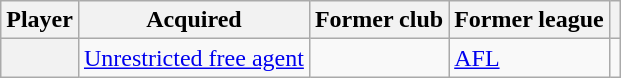<table class="wikitable plainrowheaders sortable">
<tr>
<th scope="col">Player</th>
<th scope="col">Acquired</th>
<th scope="col">Former club</th>
<th scope="col">Former league</th>
<th scope="col" class="unsortable"></th>
</tr>
<tr>
<th scope="row"></th>
<td><a href='#'>Unrestricted free agent</a></td>
<td></td>
<td><a href='#'>AFL</a></td>
<td></td>
</tr>
</table>
